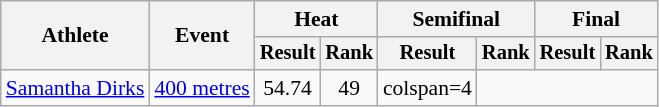<table class=wikitable style=font-size:90%>
<tr>
<th rowspan=2>Athlete</th>
<th rowspan=2>Event</th>
<th colspan=2>Heat</th>
<th colspan=2>Semifinal</th>
<th colspan=2>Final</th>
</tr>
<tr style=font-size:95%>
<th>Result</th>
<th>Rank</th>
<th>Result</th>
<th>Rank</th>
<th>Result</th>
<th>Rank</th>
</tr>
<tr align=center>
<td align=left><a href='#'>Samantha Dirks</a></td>
<td align=left><a href='#'>400 metres</a></td>
<td>54.74</td>
<td>49</td>
<td>colspan=4 </td>
</tr>
</table>
